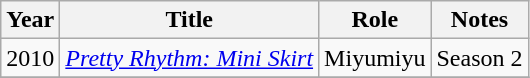<table class="wikitable sortable">
<tr>
<th>Year</th>
<th>Title</th>
<th>Role</th>
<th class="unsortable">Notes</th>
</tr>
<tr>
<td>2010</td>
<td><em><a href='#'>Pretty Rhythm: Mini Skirt</a></em></td>
<td>Miyumiyu</td>
<td>Season 2</td>
</tr>
<tr>
</tr>
</table>
